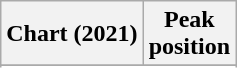<table class="wikitable sortable plainrowheaders" style="text-align:center">
<tr>
<th scope="col">Chart (2021)</th>
<th scope="col">Peak<br>position</th>
</tr>
<tr>
</tr>
<tr>
</tr>
<tr>
</tr>
<tr>
</tr>
<tr>
</tr>
</table>
